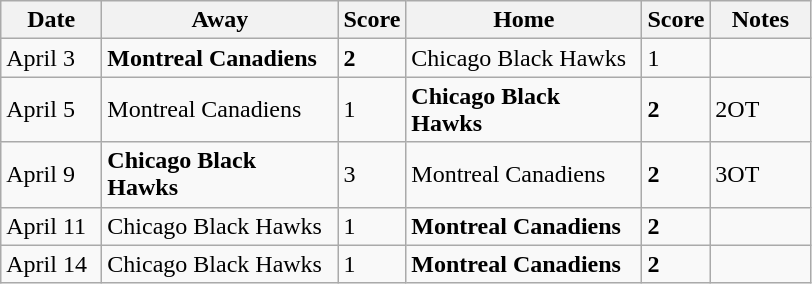<table class="wikitable">
<tr>
<th bgcolor="#DDDDFF" width="60">Date</th>
<th bgcolor="#DDDDFF" width="150">Away</th>
<th bgcolor="#DDDDFF" width="5">Score</th>
<th bgcolor="#DDDDFF" width="150">Home</th>
<th bgcolor="#DDDDFF" width="5">Score</th>
<th bgcolor="#DDDDFF" width="60">Notes</th>
</tr>
<tr>
<td>April 3</td>
<td><strong>Montreal Canadiens</strong></td>
<td><strong>2</strong></td>
<td>Chicago Black Hawks</td>
<td>1</td>
<td></td>
</tr>
<tr>
<td>April 5</td>
<td>Montreal Canadiens</td>
<td>1</td>
<td><strong>Chicago Black Hawks</strong></td>
<td><strong>2</strong></td>
<td>2OT</td>
</tr>
<tr>
<td>April 9</td>
<td><strong>Chicago Black Hawks</strong></td>
<td>3</td>
<td>Montreal Canadiens</td>
<td><strong>2</strong></td>
<td>3OT</td>
</tr>
<tr>
<td>April 11</td>
<td>Chicago Black Hawks</td>
<td>1</td>
<td><strong>Montreal Canadiens</strong></td>
<td><strong>2</strong></td>
<td></td>
</tr>
<tr>
<td>April 14</td>
<td>Chicago Black Hawks</td>
<td>1</td>
<td><strong>Montreal Canadiens</strong></td>
<td><strong>2</strong></td>
<td></td>
</tr>
</table>
